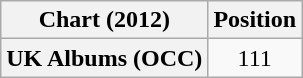<table class="wikitable plainrowheaders" style="text-align:center">
<tr>
<th scope="col">Chart (2012)</th>
<th scope="col">Position</th>
</tr>
<tr>
<th scope="row">UK Albums (OCC)</th>
<td>111</td>
</tr>
</table>
